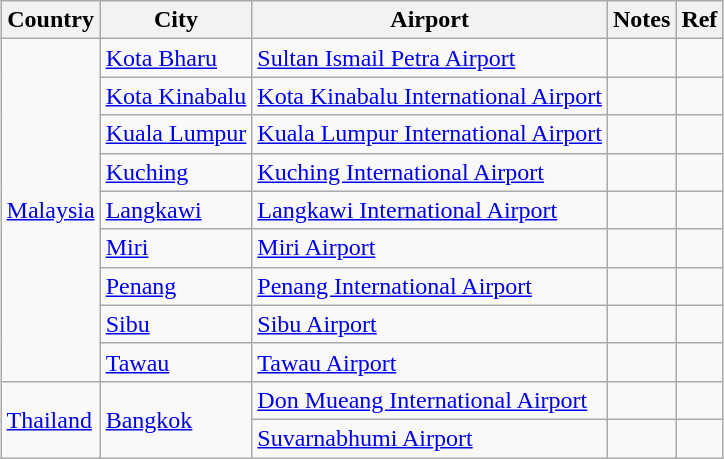<table class="wikitable" style="margin:1em auto;">
<tr>
<th>Country</th>
<th>City</th>
<th>Airport</th>
<th>Notes</th>
<th>Ref</th>
</tr>
<tr>
<td rowspan="9"><a href='#'>Malaysia</a></td>
<td><a href='#'>Kota Bharu</a></td>
<td><a href='#'>Sultan Ismail Petra Airport</a></td>
<td></td>
<td></td>
</tr>
<tr>
<td><a href='#'>Kota Kinabalu</a></td>
<td><a href='#'>Kota Kinabalu International Airport</a></td>
<td></td>
<td></td>
</tr>
<tr>
<td><a href='#'>Kuala Lumpur</a></td>
<td><a href='#'>Kuala Lumpur International Airport</a></td>
<td></td>
<td></td>
</tr>
<tr>
<td><a href='#'>Kuching</a></td>
<td><a href='#'>Kuching International Airport</a></td>
<td></td>
<td></td>
</tr>
<tr>
<td><a href='#'>Langkawi</a></td>
<td><a href='#'>Langkawi International Airport</a></td>
<td></td>
<td></td>
</tr>
<tr>
<td><a href='#'>Miri</a></td>
<td><a href='#'>Miri Airport</a></td>
<td></td>
<td></td>
</tr>
<tr>
<td><a href='#'>Penang</a></td>
<td><a href='#'>Penang International Airport</a></td>
<td></td>
<td></td>
</tr>
<tr>
<td><a href='#'>Sibu</a></td>
<td><a href='#'>Sibu Airport</a></td>
<td></td>
<td></td>
</tr>
<tr>
<td><a href='#'>Tawau</a></td>
<td><a href='#'>Tawau Airport</a></td>
<td></td>
<td></td>
</tr>
<tr>
<td rowspan="2"><a href='#'>Thailand</a></td>
<td rowspan="2"><a href='#'>Bangkok</a></td>
<td><a href='#'>Don Mueang International Airport</a></td>
<td></td>
<td></td>
</tr>
<tr>
<td><a href='#'>Suvarnabhumi Airport</a></td>
<td></td>
<td></td>
</tr>
</table>
